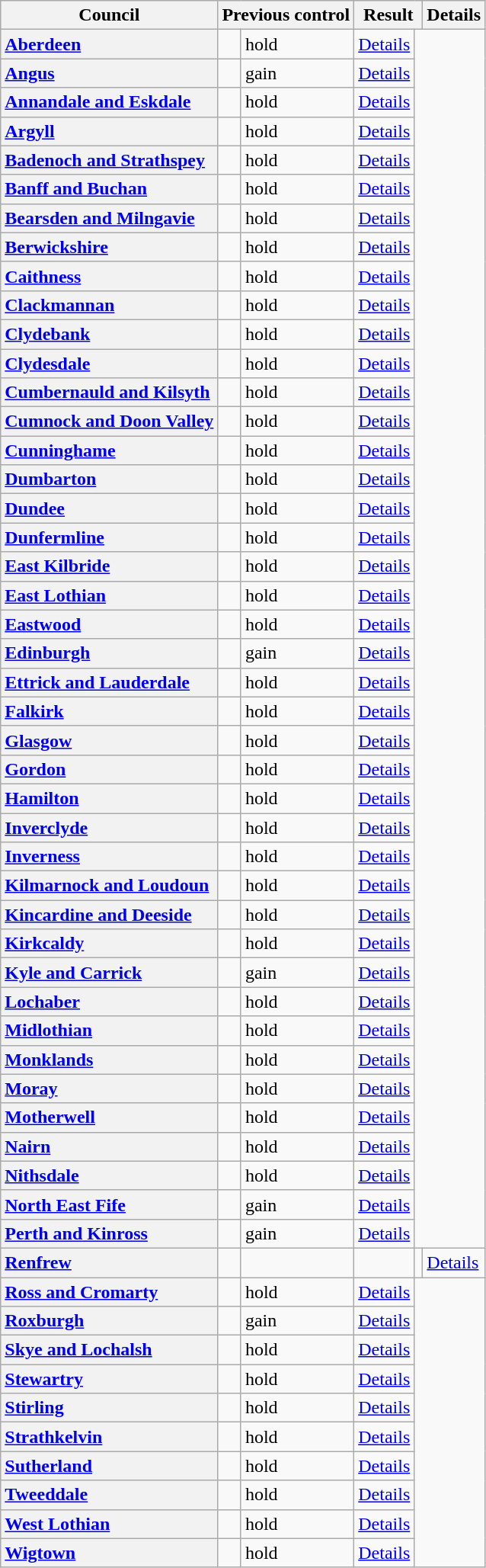<table class="wikitable sortable" border="1">
<tr>
<th scope="col">Council</th>
<th colspan=2>Previous control</th>
<th colspan=2>Result</th>
<th class="unsortable" scope="col">Details</th>
</tr>
<tr>
<th scope="row" style="text-align: left;"><a href='#'>Aberdeen</a></th>
<td></td>
<td> hold</td>
<td><a href='#'>Details</a></td>
</tr>
<tr>
<th scope="row" style="text-align: left;"><a href='#'>Angus</a></th>
<td></td>
<td> gain</td>
<td><a href='#'>Details</a></td>
</tr>
<tr>
<th scope="row" style="text-align: left;"><a href='#'>Annandale and Eskdale</a></th>
<td></td>
<td> hold</td>
<td><a href='#'>Details</a></td>
</tr>
<tr>
<th scope="row" style="text-align: left;"><a href='#'>Argyll</a></th>
<td></td>
<td> hold</td>
<td><a href='#'>Details</a></td>
</tr>
<tr>
<th scope="row" style="text-align: left;"><a href='#'>Badenoch and Strathspey</a></th>
<td></td>
<td> hold</td>
<td><a href='#'>Details</a></td>
</tr>
<tr>
<th scope="row" style="text-align: left;"><a href='#'>Banff and Buchan</a></th>
<td></td>
<td> hold</td>
<td><a href='#'>Details</a></td>
</tr>
<tr>
<th scope="row" style="text-align: left;"><a href='#'>Bearsden and Milngavie</a></th>
<td></td>
<td> hold</td>
<td><a href='#'>Details</a></td>
</tr>
<tr>
<th scope="row" style="text-align: left;"><a href='#'>Berwickshire</a></th>
<td></td>
<td> hold</td>
<td><a href='#'>Details</a></td>
</tr>
<tr>
<th scope="row" style="text-align: left;"><a href='#'>Caithness</a></th>
<td></td>
<td> hold</td>
<td><a href='#'>Details</a></td>
</tr>
<tr>
<th scope="row" style="text-align: left;"><a href='#'>Clackmannan</a></th>
<td></td>
<td> hold</td>
<td><a href='#'>Details</a></td>
</tr>
<tr>
<th scope="row" style="text-align: left;"><a href='#'>Clydebank</a></th>
<td></td>
<td> hold</td>
<td><a href='#'>Details</a></td>
</tr>
<tr>
<th scope="row" style="text-align: left;"><a href='#'>Clydesdale</a></th>
<td></td>
<td> hold</td>
<td><a href='#'>Details</a></td>
</tr>
<tr>
<th scope="row" style="text-align: left;"><a href='#'>Cumbernauld and Kilsyth</a></th>
<td></td>
<td> hold</td>
<td><a href='#'>Details</a></td>
</tr>
<tr>
<th scope="row" style="text-align: left;"><a href='#'>Cumnock and Doon Valley</a></th>
<td></td>
<td> hold</td>
<td><a href='#'>Details</a></td>
</tr>
<tr>
<th scope="row" style="text-align: left;"><a href='#'>Cunninghame</a></th>
<td></td>
<td> hold</td>
<td><a href='#'>Details</a></td>
</tr>
<tr>
<th scope="row" style="text-align: left;"><a href='#'>Dumbarton</a></th>
<td></td>
<td> hold</td>
<td><a href='#'>Details</a></td>
</tr>
<tr>
<th scope="row" style="text-align: left;"><a href='#'>Dundee</a></th>
<td></td>
<td> hold</td>
<td><a href='#'>Details</a></td>
</tr>
<tr>
<th scope="row" style="text-align: left;"><a href='#'>Dunfermline</a></th>
<td></td>
<td> hold</td>
<td><a href='#'>Details</a></td>
</tr>
<tr>
<th scope="row" style="text-align: left;"><a href='#'>East Kilbride</a></th>
<td></td>
<td> hold</td>
<td><a href='#'>Details</a></td>
</tr>
<tr>
<th scope="row" style="text-align: left;"><a href='#'>East Lothian</a></th>
<td></td>
<td> hold</td>
<td><a href='#'>Details</a></td>
</tr>
<tr>
<th scope="row" style="text-align: left;"><a href='#'>Eastwood</a></th>
<td></td>
<td> hold</td>
<td><a href='#'>Details</a></td>
</tr>
<tr>
<th scope="row" style="text-align: left;"><a href='#'>Edinburgh</a></th>
<td></td>
<td> gain</td>
<td><a href='#'>Details</a></td>
</tr>
<tr>
<th scope="row" style="text-align: left;"><a href='#'>Ettrick and Lauderdale</a></th>
<td></td>
<td> hold</td>
<td><a href='#'>Details</a></td>
</tr>
<tr>
<th scope="row" style="text-align: left;"><a href='#'>Falkirk</a></th>
<td></td>
<td> hold</td>
<td><a href='#'>Details</a></td>
</tr>
<tr>
<th scope="row" style="text-align: left;"><a href='#'>Glasgow</a></th>
<td></td>
<td> hold</td>
<td><a href='#'>Details</a></td>
</tr>
<tr>
<th scope="row" style="text-align: left;"><a href='#'>Gordon</a></th>
<td></td>
<td> hold</td>
<td><a href='#'>Details</a></td>
</tr>
<tr>
<th scope="row" style="text-align: left;"><a href='#'>Hamilton</a></th>
<td></td>
<td> hold</td>
<td><a href='#'>Details</a></td>
</tr>
<tr>
<th scope="row" style="text-align: left;"><a href='#'>Inverclyde</a></th>
<td></td>
<td> hold</td>
<td><a href='#'>Details</a></td>
</tr>
<tr>
<th scope="row" style="text-align: left;"><a href='#'>Inverness</a></th>
<td></td>
<td> hold</td>
<td><a href='#'>Details</a></td>
</tr>
<tr>
<th scope="row" style="text-align: left;"><a href='#'>Kilmarnock and Loudoun</a></th>
<td></td>
<td> hold</td>
<td><a href='#'>Details</a></td>
</tr>
<tr>
<th scope="row" style="text-align: left;"><a href='#'>Kincardine and Deeside</a></th>
<td></td>
<td> hold</td>
<td><a href='#'>Details</a></td>
</tr>
<tr>
<th scope="row" style="text-align: left;"><a href='#'>Kirkcaldy</a></th>
<td></td>
<td> hold</td>
<td><a href='#'>Details</a></td>
</tr>
<tr>
<th scope="row" style="text-align: left;"><a href='#'>Kyle and Carrick</a></th>
<td></td>
<td> gain</td>
<td><a href='#'>Details</a></td>
</tr>
<tr>
<th scope="row" style="text-align: left;"><a href='#'>Lochaber</a></th>
<td></td>
<td> hold</td>
<td><a href='#'>Details</a></td>
</tr>
<tr>
<th scope="row" style="text-align: left;"><a href='#'>Midlothian</a></th>
<td></td>
<td> hold</td>
<td><a href='#'>Details</a></td>
</tr>
<tr>
<th scope="row" style="text-align: left;"><a href='#'>Monklands</a></th>
<td></td>
<td> hold</td>
<td><a href='#'>Details</a></td>
</tr>
<tr>
<th scope="row" style="text-align: left;"><a href='#'>Moray</a></th>
<td></td>
<td> hold</td>
<td><a href='#'>Details</a></td>
</tr>
<tr>
<th scope="row" style="text-align: left;"><a href='#'>Motherwell</a></th>
<td></td>
<td> hold</td>
<td><a href='#'>Details</a></td>
</tr>
<tr>
<th scope="row" style="text-align: left;"><a href='#'>Nairn</a></th>
<td></td>
<td> hold</td>
<td><a href='#'>Details</a></td>
</tr>
<tr>
<th scope="row" style="text-align: left;"><a href='#'>Nithsdale</a></th>
<td></td>
<td> hold</td>
<td><a href='#'>Details</a></td>
</tr>
<tr>
<th scope="row" style="text-align: left;"><a href='#'>North East Fife</a></th>
<td></td>
<td> gain</td>
<td><a href='#'>Details</a></td>
</tr>
<tr>
<th scope="row" style="text-align: left;"><a href='#'>Perth and Kinross</a></th>
<td></td>
<td> gain</td>
<td><a href='#'>Details</a></td>
</tr>
<tr>
<th scope="row" style="text-align: left;"><a href='#'>Renfrew</a></th>
<td></td>
<td></td>
<td></td>
<td></td>
<td><a href='#'>Details</a></td>
</tr>
<tr>
<th scope="row" style="text-align: left;"><a href='#'>Ross and Cromarty</a></th>
<td></td>
<td> hold</td>
<td><a href='#'>Details</a></td>
</tr>
<tr>
<th scope="row" style="text-align: left;"><a href='#'>Roxburgh</a></th>
<td></td>
<td> gain</td>
<td><a href='#'>Details</a></td>
</tr>
<tr>
<th scope="row" style="text-align: left;"><a href='#'>Skye and Lochalsh</a></th>
<td></td>
<td> hold</td>
<td><a href='#'>Details</a></td>
</tr>
<tr>
<th scope="row" style="text-align: left;"><a href='#'>Stewartry</a></th>
<td></td>
<td> hold</td>
<td><a href='#'>Details</a></td>
</tr>
<tr>
<th scope="row" style="text-align: left;"><a href='#'>Stirling</a></th>
<td></td>
<td> hold</td>
<td><a href='#'>Details</a></td>
</tr>
<tr>
<th scope="row" style="text-align: left;"><a href='#'>Strathkelvin</a></th>
<td></td>
<td> hold</td>
<td><a href='#'>Details</a></td>
</tr>
<tr>
<th scope="row" style="text-align: left;"><a href='#'>Sutherland</a></th>
<td></td>
<td> hold</td>
<td><a href='#'>Details</a></td>
</tr>
<tr>
<th scope="row" style="text-align: left;"><a href='#'>Tweeddale</a></th>
<td></td>
<td> hold</td>
<td><a href='#'>Details</a></td>
</tr>
<tr>
<th scope="row" style="text-align: left;"><a href='#'>West Lothian</a></th>
<td></td>
<td> hold</td>
<td><a href='#'>Details</a></td>
</tr>
<tr>
<th scope="row" style="text-align: left;"><a href='#'>Wigtown</a></th>
<td></td>
<td> hold</td>
<td><a href='#'>Details</a></td>
</tr>
</table>
